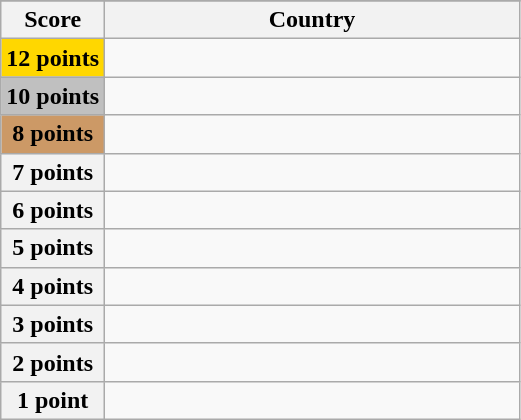<table class="wikitable">
<tr>
</tr>
<tr>
<th scope="col" width="20%">Score</th>
<th scope="col">Country</th>
</tr>
<tr>
<th scope="row" style="background:gold">12 points</th>
<td></td>
</tr>
<tr>
<th scope="row" style="background:silver">10 points</th>
<td></td>
</tr>
<tr>
<th scope="row" style="background:#CC9966">8 points</th>
<td></td>
</tr>
<tr>
<th scope="row">7 points</th>
<td></td>
</tr>
<tr>
<th scope="row">6 points</th>
<td></td>
</tr>
<tr>
<th scope="row">5 points</th>
<td></td>
</tr>
<tr>
<th scope="row">4 points</th>
<td></td>
</tr>
<tr>
<th scope="row">3 points</th>
<td></td>
</tr>
<tr>
<th scope="row">2 points</th>
<td></td>
</tr>
<tr>
<th scope="row">1 point</th>
<td></td>
</tr>
</table>
